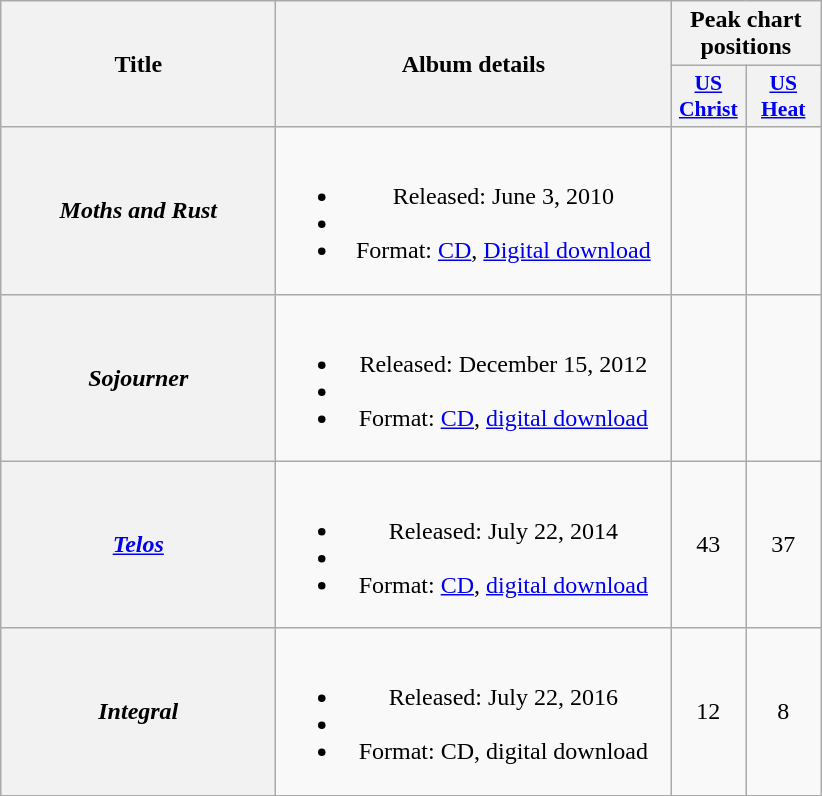<table class="wikitable plainrowheaders" style="text-align:center;">
<tr>
<th scope="col" rowspan="2" style="width:11em;">Title</th>
<th scope="col" rowspan="2" style="width:16em;">Album details</th>
<th scope="col" colspan="2">Peak chart positions</th>
</tr>
<tr>
<th style="width:3em; font-size:90%"><a href='#'>US<br>Christ</a><br></th>
<th style="width:3em; font-size:90%"><a href='#'>US<br>Heat</a><br></th>
</tr>
<tr>
<th scope="row"><em>Moths and Rust</em></th>
<td><br><ul><li>Released: June 3, 2010</li><li></li><li>Format: <a href='#'>CD</a>, <a href='#'>Digital download</a></li></ul></td>
<td></td>
<td></td>
</tr>
<tr>
<th scope="row"><em>Sojourner</em></th>
<td><br><ul><li>Released: December 15, 2012</li><li></li><li>Format: <a href='#'>CD</a>, <a href='#'>digital download</a></li></ul></td>
<td></td>
<td></td>
</tr>
<tr>
<th scope="row"><em><a href='#'>Telos</a></em></th>
<td><br><ul><li>Released: July 22, 2014</li><li></li><li>Format: <a href='#'>CD</a>, <a href='#'>digital download</a></li></ul></td>
<td>43</td>
<td>37</td>
</tr>
<tr>
<th scope="row"><em>Integral</em></th>
<td><br><ul><li>Released: July 22, 2016</li><li></li><li>Format: CD, digital download</li></ul></td>
<td>12</td>
<td>8</td>
</tr>
</table>
